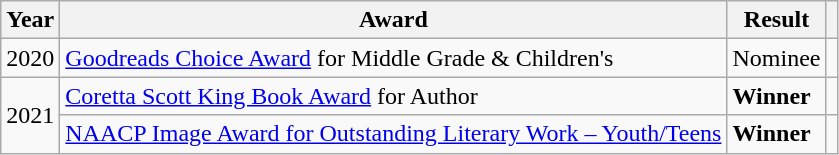<table class="wikitable">
<tr>
<th>Year</th>
<th>Award</th>
<th>Result</th>
<th></th>
</tr>
<tr>
<td>2020</td>
<td><a href='#'>Goodreads Choice Award</a> for Middle Grade & Children's</td>
<td>Nominee</td>
<td></td>
</tr>
<tr>
<td rowspan="2">2021</td>
<td><a href='#'>Coretta Scott King Book Award</a> for Author</td>
<td><strong>Winner</strong></td>
<td></td>
</tr>
<tr>
<td><a href='#'>NAACP Image Award for Outstanding Literary Work – Youth/Teens</a></td>
<td><strong>Winner</strong></td>
<td></td>
</tr>
</table>
